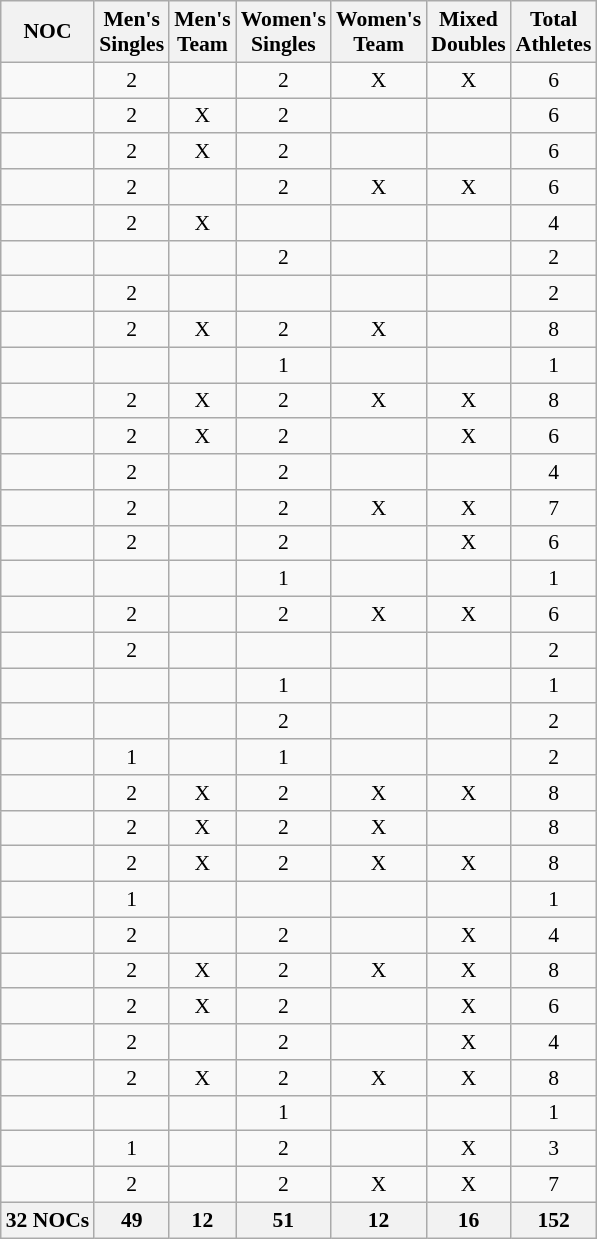<table class="wikitable sortable" style="text-align:center; font-size:90%">
<tr>
<th>NOC</th>
<th>Men's<br>Singles</th>
<th>Men's<br>Team</th>
<th>Women's<br>Singles</th>
<th>Women's<br>Team</th>
<th>Mixed<br>Doubles</th>
<th>Total<br>Athletes</th>
</tr>
<tr>
<td align="left"></td>
<td>2</td>
<td></td>
<td>2</td>
<td>X</td>
<td>X</td>
<td>6</td>
</tr>
<tr>
<td align="left"></td>
<td>2</td>
<td>X</td>
<td>2</td>
<td></td>
<td></td>
<td>6</td>
</tr>
<tr>
<td align="left"></td>
<td>2</td>
<td>X</td>
<td>2</td>
<td></td>
<td></td>
<td>6</td>
</tr>
<tr>
<td align="left"></td>
<td>2</td>
<td></td>
<td>2</td>
<td>X</td>
<td>X</td>
<td>6</td>
</tr>
<tr>
<td align="left"></td>
<td>2</td>
<td>X</td>
<td></td>
<td></td>
<td></td>
<td>4</td>
</tr>
<tr>
<td align="left"></td>
<td></td>
<td></td>
<td>2</td>
<td></td>
<td></td>
<td>2</td>
</tr>
<tr>
<td align="left"></td>
<td>2</td>
<td></td>
<td></td>
<td></td>
<td></td>
<td>2</td>
</tr>
<tr>
<td align="left"></td>
<td>2</td>
<td>X</td>
<td>2</td>
<td>X</td>
<td></td>
<td>8</td>
</tr>
<tr>
<td align="left"></td>
<td></td>
<td></td>
<td>1</td>
<td></td>
<td></td>
<td>1</td>
</tr>
<tr>
<td align="left"></td>
<td>2</td>
<td>X</td>
<td>2</td>
<td>X</td>
<td>X</td>
<td>8</td>
</tr>
<tr>
<td align="left"></td>
<td>2</td>
<td>X</td>
<td>2</td>
<td></td>
<td>X</td>
<td>6</td>
</tr>
<tr>
<td align="left"></td>
<td>2</td>
<td></td>
<td>2</td>
<td></td>
<td></td>
<td>4</td>
</tr>
<tr>
<td align="left"></td>
<td>2</td>
<td></td>
<td>2</td>
<td>X</td>
<td>X</td>
<td>7</td>
</tr>
<tr>
<td align="left"></td>
<td>2</td>
<td></td>
<td>2</td>
<td></td>
<td>X</td>
<td>6</td>
</tr>
<tr>
<td align="left"></td>
<td></td>
<td></td>
<td>1</td>
<td></td>
<td></td>
<td>1</td>
</tr>
<tr>
<td align="left"></td>
<td>2</td>
<td></td>
<td>2</td>
<td>X</td>
<td>X</td>
<td>6</td>
</tr>
<tr>
<td align="left"></td>
<td>2</td>
<td></td>
<td></td>
<td></td>
<td></td>
<td>2</td>
</tr>
<tr>
<td align="left"></td>
<td></td>
<td></td>
<td>1</td>
<td></td>
<td></td>
<td>1</td>
</tr>
<tr>
<td align="left"></td>
<td></td>
<td></td>
<td>2</td>
<td></td>
<td></td>
<td>2</td>
</tr>
<tr>
<td align="left"></td>
<td>1</td>
<td></td>
<td>1</td>
<td></td>
<td></td>
<td>2</td>
</tr>
<tr>
<td align="left"></td>
<td>2</td>
<td>X</td>
<td>2</td>
<td>X</td>
<td>X</td>
<td>8</td>
</tr>
<tr>
<td align="left"></td>
<td>2</td>
<td>X</td>
<td>2</td>
<td>X</td>
<td></td>
<td>8</td>
</tr>
<tr>
<td align="left"></td>
<td>2</td>
<td>X</td>
<td>2</td>
<td>X</td>
<td>X</td>
<td>8</td>
</tr>
<tr>
<td align="left"></td>
<td>1</td>
<td></td>
<td></td>
<td></td>
<td></td>
<td>1</td>
</tr>
<tr>
<td align="left"></td>
<td>2</td>
<td></td>
<td>2</td>
<td></td>
<td>X</td>
<td>4</td>
</tr>
<tr>
<td align="left"></td>
<td>2</td>
<td>X</td>
<td>2</td>
<td>X</td>
<td>X</td>
<td>8</td>
</tr>
<tr>
<td align="left"></td>
<td>2</td>
<td>X</td>
<td>2</td>
<td></td>
<td>X</td>
<td>6</td>
</tr>
<tr>
<td align="left"></td>
<td>2</td>
<td></td>
<td>2</td>
<td></td>
<td>X</td>
<td>4</td>
</tr>
<tr>
<td align="left"></td>
<td>2</td>
<td>X</td>
<td>2</td>
<td>X</td>
<td>X</td>
<td>8</td>
</tr>
<tr>
<td align="left"></td>
<td></td>
<td></td>
<td>1</td>
<td></td>
<td></td>
<td>1</td>
</tr>
<tr>
<td align="left"></td>
<td>1</td>
<td></td>
<td>2</td>
<td></td>
<td>X</td>
<td>3</td>
</tr>
<tr>
<td align="left"></td>
<td>2</td>
<td></td>
<td>2</td>
<td>X</td>
<td>X</td>
<td>7</td>
</tr>
<tr>
<th>32 NOCs</th>
<th>49</th>
<th>12</th>
<th>51</th>
<th>12</th>
<th>16</th>
<th>152</th>
</tr>
</table>
